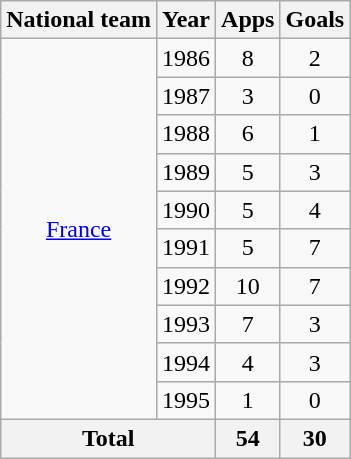<table class="wikitable" style="text-align: center;">
<tr>
<th>National team</th>
<th>Year</th>
<th>Apps</th>
<th>Goals</th>
</tr>
<tr>
<td rowspan="10"><a href='#'>France</a></td>
<td>1986</td>
<td>8</td>
<td>2</td>
</tr>
<tr>
<td>1987</td>
<td>3</td>
<td>0</td>
</tr>
<tr>
<td>1988</td>
<td>6</td>
<td>1</td>
</tr>
<tr>
<td>1989</td>
<td>5</td>
<td>3</td>
</tr>
<tr>
<td>1990</td>
<td>5</td>
<td>4</td>
</tr>
<tr>
<td>1991</td>
<td>5</td>
<td>7</td>
</tr>
<tr>
<td>1992</td>
<td>10</td>
<td>7</td>
</tr>
<tr>
<td>1993</td>
<td>7</td>
<td>3</td>
</tr>
<tr>
<td>1994</td>
<td>4</td>
<td>3</td>
</tr>
<tr>
<td>1995</td>
<td>1</td>
<td>0</td>
</tr>
<tr>
<th colspan="2">Total</th>
<th>54</th>
<th>30</th>
</tr>
</table>
